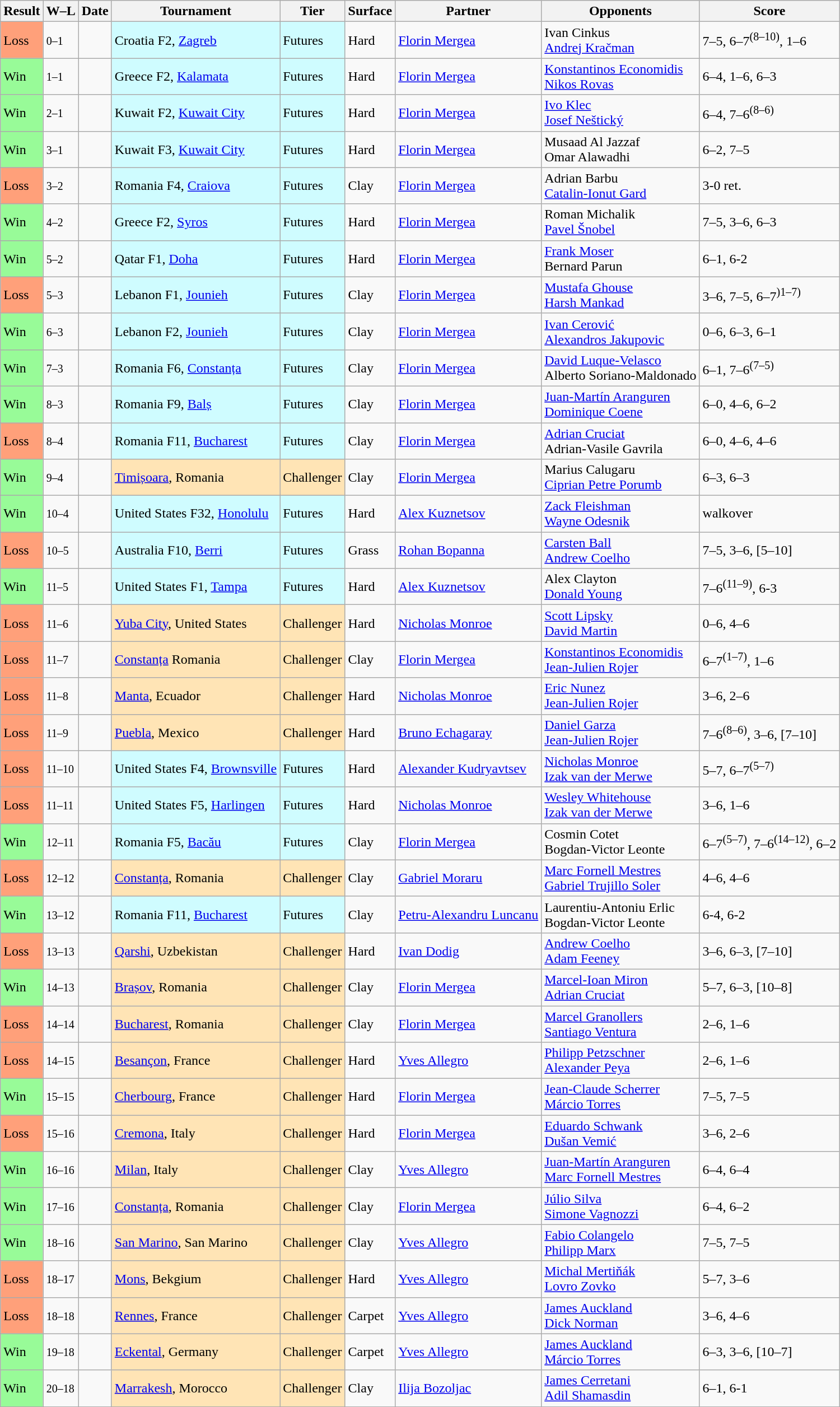<table class="sortable wikitable">
<tr>
<th>Result</th>
<th class="unsortable">W–L</th>
<th>Date</th>
<th>Tournament</th>
<th>Tier</th>
<th>Surface</th>
<th>Partner</th>
<th>Opponents</th>
<th class="unsortable">Score</th>
</tr>
<tr>
<td bgcolor=ffa07a>Loss</td>
<td><small>0–1</small></td>
<td></td>
<td bgcolor=cffcff>Croatia F2, <a href='#'>Zagreb</a></td>
<td bgcolor=cffcff>Futures</td>
<td>Hard</td>
<td> <a href='#'>Florin Mergea</a></td>
<td> Ivan Cinkus<br> <a href='#'>Andrej Kračman</a></td>
<td>7–5, 6–7<sup>(8–10)</sup>, 1–6</td>
</tr>
<tr>
<td bgcolor=98fb98>Win</td>
<td><small>1–1</small></td>
<td></td>
<td bgcolor=cffcff>Greece F2, <a href='#'>Kalamata</a></td>
<td bgcolor=cffcff>Futures</td>
<td>Hard</td>
<td> <a href='#'>Florin Mergea</a></td>
<td> <a href='#'>Konstantinos Economidis</a><br> <a href='#'>Nikos Rovas</a></td>
<td>6–4, 1–6, 6–3</td>
</tr>
<tr>
<td bgcolor=98fb98>Win</td>
<td><small>2–1</small></td>
<td></td>
<td bgcolor=cffcff>Kuwait F2, <a href='#'>Kuwait City</a></td>
<td bgcolor=cffcff>Futures</td>
<td>Hard</td>
<td> <a href='#'>Florin Mergea</a></td>
<td> <a href='#'>Ivo Klec</a><br> <a href='#'>Josef Neštický</a></td>
<td>6–4, 7–6<sup>(8–6)</sup></td>
</tr>
<tr>
<td bgcolor=98fb98>Win</td>
<td><small>3–1</small></td>
<td></td>
<td bgcolor=cffcff>Kuwait F3, <a href='#'>Kuwait City</a></td>
<td bgcolor=cffcff>Futures</td>
<td>Hard</td>
<td> <a href='#'>Florin Mergea</a></td>
<td> Musaad Al Jazzaf<br> Omar Alawadhi</td>
<td>6–2, 7–5</td>
</tr>
<tr>
<td bgcolor=ffa07a>Loss</td>
<td><small>3–2</small></td>
<td></td>
<td bgcolor=cffcff>Romania F4, <a href='#'>Craiova</a></td>
<td bgcolor=cffcff>Futures</td>
<td>Clay</td>
<td> <a href='#'>Florin Mergea</a></td>
<td> Adrian Barbu<br> <a href='#'>Catalin-Ionut Gard</a></td>
<td>3-0 ret.</td>
</tr>
<tr>
<td bgcolor=98fb98>Win</td>
<td><small>4–2</small></td>
<td></td>
<td bgcolor=cffcff>Greece F2, <a href='#'>Syros</a></td>
<td bgcolor=cffcff>Futures</td>
<td>Hard</td>
<td> <a href='#'>Florin Mergea</a></td>
<td> Roman Michalik<br> <a href='#'>Pavel Šnobel</a></td>
<td>7–5, 3–6, 6–3</td>
</tr>
<tr>
<td bgcolor=98fb98>Win</td>
<td><small>5–2</small></td>
<td></td>
<td bgcolor=cffcff>Qatar F1, <a href='#'>Doha</a></td>
<td bgcolor=cffcff>Futures</td>
<td>Hard</td>
<td> <a href='#'>Florin Mergea</a></td>
<td> <a href='#'>Frank Moser</a><br> Bernard Parun</td>
<td>6–1, 6-2</td>
</tr>
<tr>
<td bgcolor=ffa07a>Loss</td>
<td><small>5–3</small></td>
<td></td>
<td bgcolor=cffcff>Lebanon F1, <a href='#'>Jounieh</a></td>
<td bgcolor=cffcff>Futures</td>
<td>Clay</td>
<td> <a href='#'>Florin Mergea</a></td>
<td> <a href='#'>Mustafa Ghouse</a><br> <a href='#'>Harsh Mankad</a></td>
<td>3–6, 7–5, 6–7<sup>)1–7)</sup></td>
</tr>
<tr>
<td bgcolor=98fb98>Win</td>
<td><small>6–3</small></td>
<td></td>
<td bgcolor=cffcff>Lebanon F2, <a href='#'>Jounieh</a></td>
<td bgcolor=cffcff>Futures</td>
<td>Clay</td>
<td> <a href='#'>Florin Mergea</a></td>
<td> <a href='#'>Ivan Cerović</a><br> <a href='#'>Alexandros Jakupovic</a></td>
<td>0–6, 6–3, 6–1</td>
</tr>
<tr>
<td bgcolor=98fb98>Win</td>
<td><small>7–3</small></td>
<td></td>
<td bgcolor=cffcff>Romania F6, <a href='#'>Constanța</a></td>
<td bgcolor=cffcff>Futures</td>
<td>Clay</td>
<td> <a href='#'>Florin Mergea</a></td>
<td> <a href='#'>David Luque-Velasco</a><br> Alberto Soriano-Maldonado</td>
<td>6–1, 7–6<sup>(7–5)</sup></td>
</tr>
<tr>
<td bgcolor=98fb98>Win</td>
<td><small>8–3</small></td>
<td></td>
<td bgcolor=cffcff>Romania F9, <a href='#'>Balș</a></td>
<td bgcolor=cffcff>Futures</td>
<td>Clay</td>
<td> <a href='#'>Florin Mergea</a></td>
<td> <a href='#'>Juan-Martín Aranguren</a><br> <a href='#'>Dominique Coene</a></td>
<td>6–0, 4–6, 6–2</td>
</tr>
<tr>
<td bgcolor=ffa07a>Loss</td>
<td><small>8–4</small></td>
<td></td>
<td bgcolor=cffcff>Romania F11, <a href='#'>Bucharest</a></td>
<td bgcolor=cffcff>Futures</td>
<td>Clay</td>
<td> <a href='#'>Florin Mergea</a></td>
<td> <a href='#'>Adrian Cruciat</a><br> Adrian-Vasile Gavrila</td>
<td>6–0, 4–6, 4–6</td>
</tr>
<tr>
<td bgcolor=98fb98>Win</td>
<td><small>9–4</small></td>
<td></td>
<td bgcolor=moccasin><a href='#'>Timișoara</a>, Romania</td>
<td bgcolor=moccasin>Challenger</td>
<td>Clay</td>
<td> <a href='#'>Florin Mergea</a></td>
<td> Marius Calugaru<br> <a href='#'>Ciprian Petre Porumb</a></td>
<td>6–3, 6–3</td>
</tr>
<tr>
<td bgcolor=98fb98>Win</td>
<td><small>10–4</small></td>
<td></td>
<td bgcolor=cffcff>United States F32, <a href='#'>Honolulu</a></td>
<td bgcolor=cffcff>Futures</td>
<td>Hard</td>
<td> <a href='#'>Alex Kuznetsov</a></td>
<td> <a href='#'>Zack Fleishman</a><br> <a href='#'>Wayne Odesnik</a></td>
<td>walkover</td>
</tr>
<tr>
<td bgcolor=ffa07a>Loss</td>
<td><small>10–5</small></td>
<td></td>
<td bgcolor=cffcff>Australia F10, <a href='#'>Berri</a></td>
<td bgcolor=cffcff>Futures</td>
<td>Grass</td>
<td> <a href='#'>Rohan Bopanna</a></td>
<td> <a href='#'>Carsten Ball</a><br> <a href='#'>Andrew Coelho</a></td>
<td>7–5, 3–6, [5–10]</td>
</tr>
<tr>
<td bgcolor=98fb98>Win</td>
<td><small>11–5</small></td>
<td></td>
<td bgcolor=cffcff>United States F1, <a href='#'>Tampa</a></td>
<td bgcolor=cffcff>Futures</td>
<td>Hard</td>
<td> <a href='#'>Alex Kuznetsov</a></td>
<td> Alex Clayton<br> <a href='#'>Donald Young</a></td>
<td>7–6<sup>(11–9)</sup>, 6-3</td>
</tr>
<tr>
<td bgcolor=ffa07a>Loss</td>
<td><small>11–6</small></td>
<td></td>
<td bgcolor=moccasin><a href='#'>Yuba City</a>, United States</td>
<td bgcolor=moccasin>Challenger</td>
<td>Hard</td>
<td> <a href='#'>Nicholas Monroe</a></td>
<td> <a href='#'>Scott Lipsky</a><br> <a href='#'>David Martin</a></td>
<td>0–6, 4–6</td>
</tr>
<tr>
<td bgcolor=ffa07a>Loss</td>
<td><small>11–7</small></td>
<td></td>
<td bgcolor=moccasin><a href='#'>Constanța</a> Romania</td>
<td bgcolor=moccasin>Challenger</td>
<td>Clay</td>
<td> <a href='#'>Florin Mergea</a></td>
<td> <a href='#'>Konstantinos Economidis</a><br> <a href='#'>Jean-Julien Rojer</a></td>
<td>6–7<sup>(1–7)</sup>, 1–6</td>
</tr>
<tr>
<td bgcolor=ffa07a>Loss</td>
<td><small>11–8</small></td>
<td></td>
<td bgcolor=moccasin><a href='#'>Manta</a>, Ecuador</td>
<td bgcolor=moccasin>Challenger</td>
<td>Hard</td>
<td> <a href='#'>Nicholas Monroe</a></td>
<td> <a href='#'>Eric Nunez</a><br> <a href='#'>Jean-Julien Rojer</a></td>
<td>3–6, 2–6</td>
</tr>
<tr>
<td bgcolor=ffa07a>Loss</td>
<td><small>11–9</small></td>
<td></td>
<td bgcolor=moccasin><a href='#'>Puebla</a>, Mexico</td>
<td bgcolor=moccasin>Challenger</td>
<td>Hard</td>
<td> <a href='#'>Bruno Echagaray</a></td>
<td> <a href='#'>Daniel Garza</a><br> <a href='#'>Jean-Julien Rojer</a></td>
<td>7–6<sup>(8–6)</sup>, 3–6, [7–10]</td>
</tr>
<tr>
<td bgcolor=ffa07a>Loss</td>
<td><small>11–10</small></td>
<td></td>
<td bgcolor=cffcff>United States F4, <a href='#'>Brownsville</a></td>
<td bgcolor=cffcff>Futures</td>
<td>Hard</td>
<td> <a href='#'>Alexander Kudryavtsev</a></td>
<td> <a href='#'>Nicholas Monroe</a><br> <a href='#'>Izak van der Merwe</a></td>
<td>5–7, 6–7<sup>(5–7)</sup></td>
</tr>
<tr>
<td bgcolor=ffa07a>Loss</td>
<td><small>11–11</small></td>
<td></td>
<td bgcolor=cffcff>United States F5, <a href='#'>Harlingen</a></td>
<td bgcolor=cffcff>Futures</td>
<td>Hard</td>
<td> <a href='#'>Nicholas Monroe</a></td>
<td> <a href='#'>Wesley Whitehouse</a><br> <a href='#'>Izak van der Merwe</a></td>
<td>3–6, 1–6</td>
</tr>
<tr>
<td bgcolor=98fb98>Win</td>
<td><small>12–11</small></td>
<td></td>
<td bgcolor=cffcff>Romania F5, <a href='#'>Bacău</a></td>
<td bgcolor=cffcff>Futures</td>
<td>Clay</td>
<td> <a href='#'>Florin Mergea</a></td>
<td> Cosmin Cotet<br> Bogdan-Victor Leonte</td>
<td>6–7<sup>(5–7)</sup>, 7–6<sup>(14–12)</sup>, 6–2</td>
</tr>
<tr>
<td bgcolor=ffa07a>Loss</td>
<td><small>12–12</small></td>
<td></td>
<td bgcolor=moccasin><a href='#'>Constanța</a>, Romania</td>
<td bgcolor=moccasin>Challenger</td>
<td>Clay</td>
<td> <a href='#'>Gabriel Moraru</a></td>
<td> <a href='#'>Marc Fornell Mestres</a><br> <a href='#'>Gabriel Trujillo Soler</a></td>
<td>4–6, 4–6</td>
</tr>
<tr>
<td bgcolor=98fb98>Win</td>
<td><small>13–12</small></td>
<td></td>
<td bgcolor=cffcff>Romania F11, <a href='#'>Bucharest</a></td>
<td bgcolor=cffcff>Futures</td>
<td>Clay</td>
<td> <a href='#'>Petru-Alexandru Luncanu</a></td>
<td> Laurentiu-Antoniu Erlic<br> Bogdan-Victor Leonte</td>
<td>6-4, 6-2</td>
</tr>
<tr>
<td bgcolor=ffa07a>Loss</td>
<td><small>13–13</small></td>
<td></td>
<td bgcolor=moccasin><a href='#'>Qarshi</a>, Uzbekistan</td>
<td bgcolor=moccasin>Challenger</td>
<td>Hard</td>
<td> <a href='#'>Ivan Dodig</a></td>
<td> <a href='#'>Andrew Coelho</a><br> <a href='#'>Adam Feeney</a></td>
<td>3–6, 6–3, [7–10]</td>
</tr>
<tr>
<td bgcolor=98fb98>Win</td>
<td><small>14–13</small></td>
<td></td>
<td bgcolor=moccasin><a href='#'>Brașov</a>, Romania</td>
<td bgcolor=moccasin>Challenger</td>
<td>Clay</td>
<td> <a href='#'>Florin Mergea</a></td>
<td> <a href='#'>Marcel-Ioan Miron</a><br> <a href='#'>Adrian Cruciat</a></td>
<td>5–7, 6–3, [10–8]</td>
</tr>
<tr>
<td bgcolor=ffa07a>Loss</td>
<td><small>14–14</small></td>
<td></td>
<td bgcolor=moccasin><a href='#'>Bucharest</a>, Romania</td>
<td bgcolor=moccasin>Challenger</td>
<td>Clay</td>
<td> <a href='#'>Florin Mergea</a></td>
<td> <a href='#'>Marcel Granollers</a><br> <a href='#'>Santiago Ventura</a></td>
<td>2–6, 1–6</td>
</tr>
<tr>
<td bgcolor=ffa07a>Loss</td>
<td><small>14–15</small></td>
<td></td>
<td bgcolor=moccasin><a href='#'>Besançon</a>, France</td>
<td bgcolor=moccasin>Challenger</td>
<td>Hard</td>
<td> <a href='#'>Yves Allegro</a></td>
<td> <a href='#'>Philipp Petzschner</a><br> <a href='#'>Alexander Peya</a></td>
<td>2–6, 1–6</td>
</tr>
<tr>
<td bgcolor=98fb98>Win</td>
<td><small>15–15</small></td>
<td></td>
<td bgcolor=moccasin><a href='#'>Cherbourg</a>, France</td>
<td bgcolor=moccasin>Challenger</td>
<td>Hard</td>
<td> <a href='#'>Florin Mergea</a></td>
<td> <a href='#'>Jean-Claude Scherrer</a><br> <a href='#'>Márcio Torres</a></td>
<td>7–5, 7–5</td>
</tr>
<tr>
<td bgcolor=ffa07a>Loss</td>
<td><small>15–16</small></td>
<td></td>
<td bgcolor=moccasin><a href='#'>Cremona</a>, Italy</td>
<td bgcolor=moccasin>Challenger</td>
<td>Hard</td>
<td> <a href='#'>Florin Mergea</a></td>
<td> <a href='#'>Eduardo Schwank</a><br> <a href='#'>Dušan Vemić</a></td>
<td>3–6, 2–6</td>
</tr>
<tr>
<td bgcolor=98fb98>Win</td>
<td><small>16–16</small></td>
<td></td>
<td bgcolor=moccasin><a href='#'>Milan</a>, Italy</td>
<td bgcolor=moccasin>Challenger</td>
<td>Clay</td>
<td> <a href='#'>Yves Allegro</a></td>
<td> <a href='#'>Juan-Martín Aranguren</a><br> <a href='#'>Marc Fornell Mestres</a></td>
<td>6–4, 6–4</td>
</tr>
<tr>
<td bgcolor=98fb98>Win</td>
<td><small>17–16</small></td>
<td></td>
<td bgcolor=moccasin><a href='#'>Constanța</a>, Romania</td>
<td bgcolor=moccasin>Challenger</td>
<td>Clay</td>
<td> <a href='#'>Florin Mergea</a></td>
<td> <a href='#'>Júlio Silva</a><br> <a href='#'>Simone Vagnozzi</a></td>
<td>6–4, 6–2</td>
</tr>
<tr>
<td bgcolor=98fb98>Win</td>
<td><small>18–16</small></td>
<td></td>
<td bgcolor=moccasin><a href='#'>San Marino</a>, San Marino</td>
<td bgcolor=moccasin>Challenger</td>
<td>Clay</td>
<td> <a href='#'>Yves Allegro</a></td>
<td> <a href='#'>Fabio Colangelo</a><br> <a href='#'>Philipp Marx</a></td>
<td>7–5, 7–5</td>
</tr>
<tr>
<td bgcolor=ffa07a>Loss</td>
<td><small>18–17</small></td>
<td></td>
<td bgcolor=moccasin><a href='#'>Mons</a>, Bekgium</td>
<td bgcolor=moccasin>Challenger</td>
<td>Hard</td>
<td> <a href='#'>Yves Allegro</a></td>
<td> <a href='#'>Michal Mertiňák</a><br> <a href='#'>Lovro Zovko</a></td>
<td>5–7, 3–6</td>
</tr>
<tr>
<td bgcolor=ffa07a>Loss</td>
<td><small>18–18</small></td>
<td></td>
<td bgcolor=moccasin><a href='#'>Rennes</a>, France</td>
<td bgcolor=moccasin>Challenger</td>
<td>Carpet</td>
<td> <a href='#'>Yves Allegro</a></td>
<td> <a href='#'>James Auckland</a><br> <a href='#'>Dick Norman</a></td>
<td>3–6, 4–6</td>
</tr>
<tr>
<td bgcolor=98fb98>Win</td>
<td><small>19–18</small></td>
<td></td>
<td bgcolor=moccasin><a href='#'>Eckental</a>, Germany</td>
<td bgcolor=moccasin>Challenger</td>
<td>Carpet</td>
<td> <a href='#'>Yves Allegro</a></td>
<td> <a href='#'>James Auckland</a><br> <a href='#'>Márcio Torres</a></td>
<td>6–3, 3–6, [10–7]</td>
</tr>
<tr>
<td bgcolor=98fb98>Win</td>
<td><small>20–18</small></td>
<td></td>
<td bgcolor=moccasin><a href='#'>Marrakesh</a>, Morocco</td>
<td bgcolor=moccasin>Challenger</td>
<td>Clay</td>
<td> <a href='#'>Ilija Bozoljac</a></td>
<td> <a href='#'>James Cerretani</a><br> <a href='#'>Adil Shamasdin</a></td>
<td>6–1, 6-1</td>
</tr>
<tr>
</tr>
</table>
